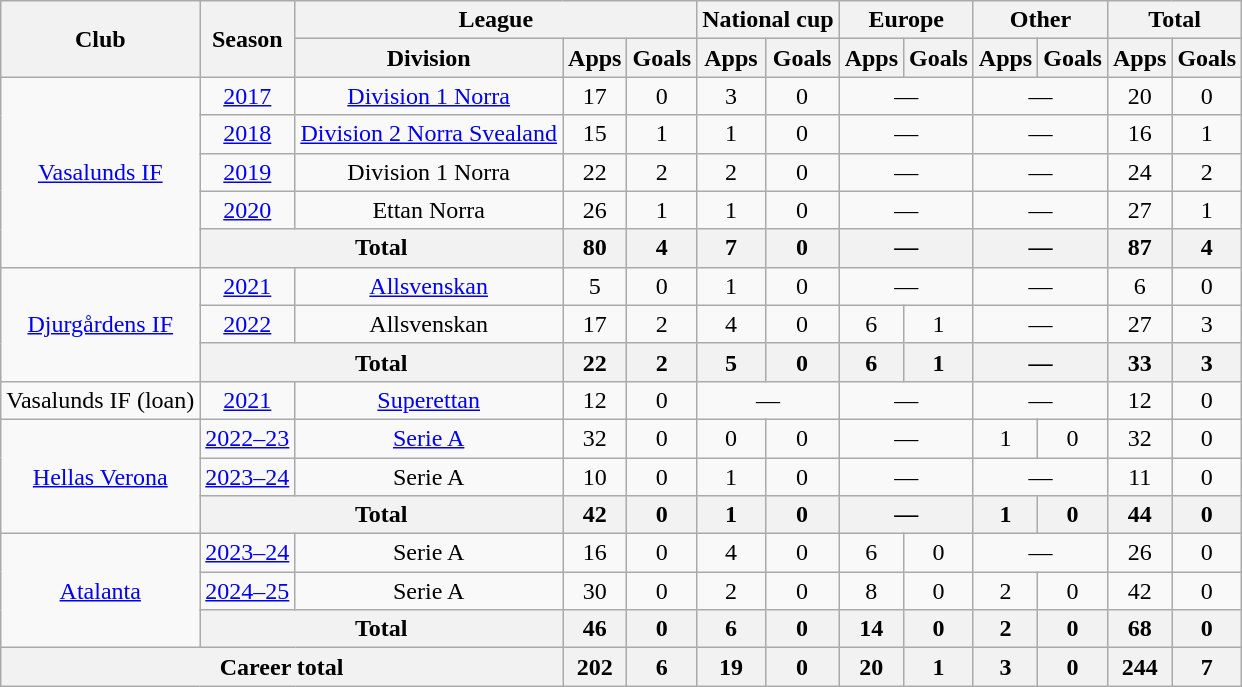<table class="wikitable" style="text-align:center">
<tr>
<th rowspan="2">Club</th>
<th rowspan="2">Season</th>
<th colspan="3">League</th>
<th colspan="2">National cup</th>
<th colspan="2">Europe</th>
<th colspan="2">Other</th>
<th colspan="2">Total</th>
</tr>
<tr>
<th>Division</th>
<th>Apps</th>
<th>Goals</th>
<th>Apps</th>
<th>Goals</th>
<th>Apps</th>
<th>Goals</th>
<th>Apps</th>
<th>Goals</th>
<th>Apps</th>
<th>Goals</th>
</tr>
<tr>
<td rowspan="5"><a href='#'>Vasalunds IF</a></td>
<td><a href='#'>2017</a></td>
<td><a href='#'>Division 1 Norra</a></td>
<td>17</td>
<td>0</td>
<td>3</td>
<td>0</td>
<td colspan="2">—</td>
<td colspan="2">—</td>
<td>20</td>
<td>0</td>
</tr>
<tr>
<td><a href='#'>2018</a></td>
<td><a href='#'>Division 2 Norra Svealand</a></td>
<td>15</td>
<td>1</td>
<td>1</td>
<td>0</td>
<td colspan="2">—</td>
<td colspan="2">—</td>
<td>16</td>
<td>1</td>
</tr>
<tr>
<td><a href='#'>2019</a></td>
<td>Division 1 Norra</td>
<td>22</td>
<td>2</td>
<td>2</td>
<td>0</td>
<td colspan="2">—</td>
<td colspan="2">—</td>
<td>24</td>
<td>2</td>
</tr>
<tr>
<td><a href='#'>2020</a></td>
<td>Ettan Norra</td>
<td>26</td>
<td>1</td>
<td>1</td>
<td>0</td>
<td colspan="2">—</td>
<td colspan="2">—</td>
<td>27</td>
<td>1</td>
</tr>
<tr>
<th colspan="2">Total</th>
<th>80</th>
<th>4</th>
<th>7</th>
<th>0</th>
<th colspan="2">—</th>
<th colspan="2">—</th>
<th>87</th>
<th>4</th>
</tr>
<tr>
<td rowspan="3"><a href='#'>Djurgårdens IF</a></td>
<td><a href='#'>2021</a></td>
<td><a href='#'>Allsvenskan</a></td>
<td>5</td>
<td>0</td>
<td>1</td>
<td>0</td>
<td colspan="2">—</td>
<td colspan="2">—</td>
<td>6</td>
<td>0</td>
</tr>
<tr>
<td><a href='#'>2022</a></td>
<td>Allsvenskan</td>
<td>17</td>
<td>2</td>
<td>4</td>
<td>0</td>
<td>6</td>
<td>1</td>
<td colspan="2">—</td>
<td>27</td>
<td>3</td>
</tr>
<tr>
<th colspan="2">Total</th>
<th>22</th>
<th>2</th>
<th>5</th>
<th>0</th>
<th>6</th>
<th>1</th>
<th colspan="2">—</th>
<th>33</th>
<th>3</th>
</tr>
<tr>
<td>Vasalunds IF (loan)</td>
<td><a href='#'>2021</a></td>
<td><a href='#'>Superettan</a></td>
<td>12</td>
<td>0</td>
<td colspan="2">—</td>
<td colspan="2">—</td>
<td colspan="2">—</td>
<td>12</td>
<td>0</td>
</tr>
<tr>
<td rowspan="3"><a href='#'>Hellas Verona</a></td>
<td><a href='#'>2022–23</a></td>
<td><a href='#'>Serie A</a></td>
<td>32</td>
<td>0</td>
<td>0</td>
<td>0</td>
<td colspan="2">—</td>
<td>1</td>
<td>0</td>
<td>32</td>
<td>0</td>
</tr>
<tr>
<td><a href='#'>2023–24</a></td>
<td>Serie A</td>
<td>10</td>
<td>0</td>
<td>1</td>
<td>0</td>
<td colspan="2">—</td>
<td colspan="2">—</td>
<td>11</td>
<td>0</td>
</tr>
<tr>
<th colspan="2">Total</th>
<th>42</th>
<th>0</th>
<th>1</th>
<th>0</th>
<th colspan="2">—</th>
<th>1</th>
<th>0</th>
<th>44</th>
<th>0</th>
</tr>
<tr>
<td rowspan="3"><a href='#'>Atalanta</a></td>
<td><a href='#'>2023–24</a></td>
<td>Serie A</td>
<td>16</td>
<td>0</td>
<td>4</td>
<td>0</td>
<td>6</td>
<td>0</td>
<td colspan="2">—</td>
<td>26</td>
<td>0</td>
</tr>
<tr>
<td><a href='#'>2024–25</a></td>
<td>Serie A</td>
<td>30</td>
<td>0</td>
<td>2</td>
<td>0</td>
<td>8</td>
<td>0</td>
<td>2</td>
<td>0</td>
<td>42</td>
<td>0</td>
</tr>
<tr>
<th colspan="2">Total</th>
<th>46</th>
<th>0</th>
<th>6</th>
<th>0</th>
<th>14</th>
<th>0</th>
<th>2</th>
<th>0</th>
<th>68</th>
<th>0</th>
</tr>
<tr>
<th colspan="3">Career total</th>
<th>202</th>
<th>6</th>
<th>19</th>
<th>0</th>
<th>20</th>
<th>1</th>
<th>3</th>
<th>0</th>
<th>244</th>
<th>7</th>
</tr>
</table>
